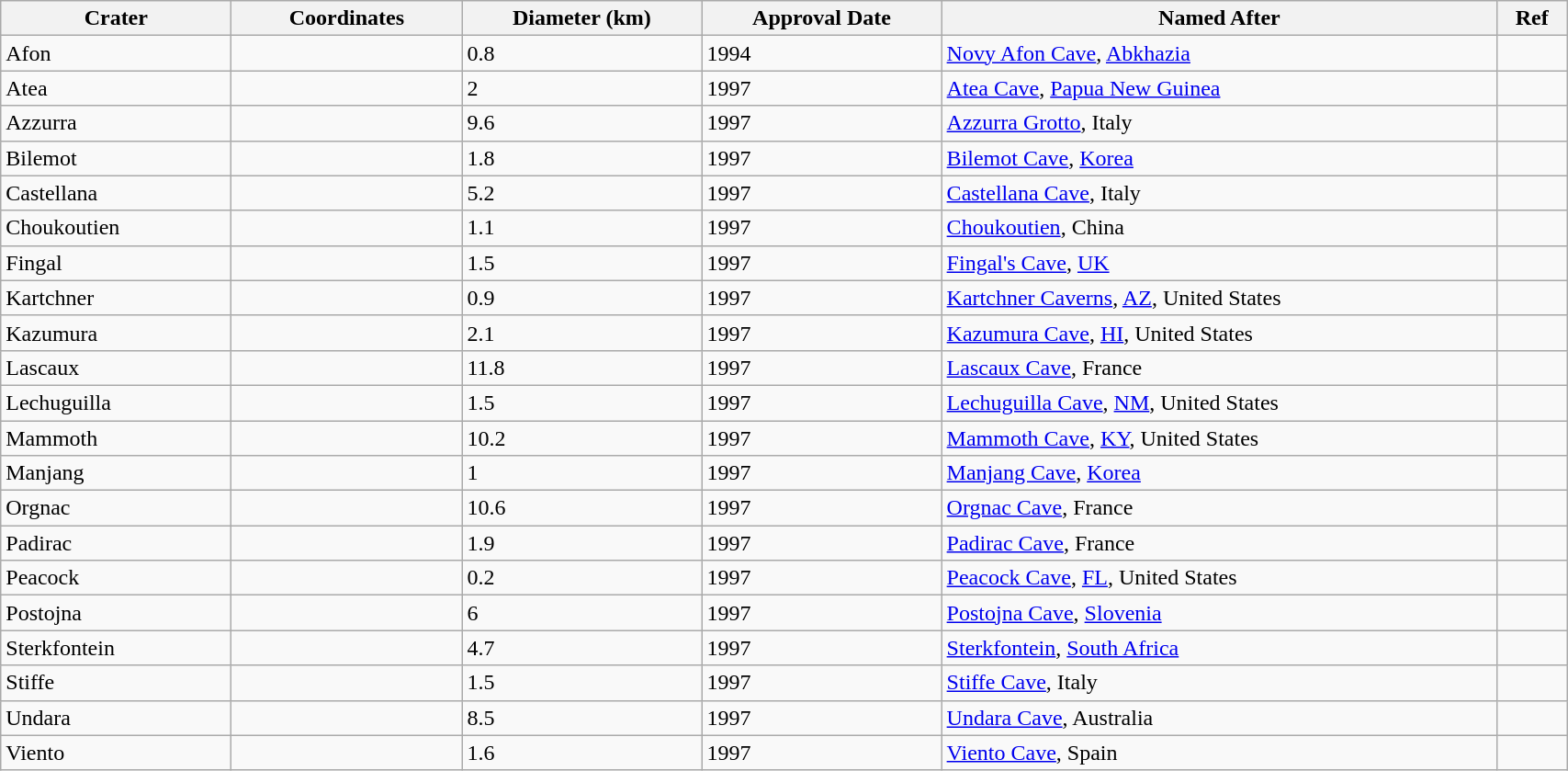<table class="wikitable" style="min-width: 90%;">
<tr>
<th style="width:10em">Crater</th>
<th style="width:10em">Coordinates</th>
<th>Diameter (km)</th>
<th>Approval Date</th>
<th>Named After</th>
<th>Ref</th>
</tr>
<tr>
<td>Afon</td>
<td></td>
<td>0.8</td>
<td>1994</td>
<td><a href='#'>Novy Afon Cave</a>, <a href='#'>Abkhazia</a></td>
<td></td>
</tr>
<tr>
<td>Atea</td>
<td></td>
<td>2</td>
<td>1997</td>
<td><a href='#'>Atea Cave</a>, <a href='#'>Papua New Guinea</a></td>
<td></td>
</tr>
<tr>
<td>Azzurra</td>
<td></td>
<td>9.6</td>
<td>1997</td>
<td><a href='#'>Azzurra Grotto</a>, Italy</td>
<td></td>
</tr>
<tr>
<td>Bilemot</td>
<td></td>
<td>1.8</td>
<td>1997</td>
<td><a href='#'>Bilemot Cave</a>, <a href='#'>Korea</a></td>
<td></td>
</tr>
<tr>
<td>Castellana</td>
<td></td>
<td>5.2</td>
<td>1997</td>
<td><a href='#'>Castellana Cave</a>, Italy</td>
<td></td>
</tr>
<tr>
<td>Choukoutien</td>
<td></td>
<td>1.1</td>
<td>1997</td>
<td><a href='#'>Choukoutien</a>, China</td>
<td></td>
</tr>
<tr>
<td>Fingal</td>
<td></td>
<td>1.5</td>
<td>1997</td>
<td><a href='#'>Fingal's Cave</a>, <a href='#'>UK</a></td>
<td></td>
</tr>
<tr>
<td>Kartchner</td>
<td></td>
<td>0.9</td>
<td>1997</td>
<td><a href='#'>Kartchner Caverns</a>, <a href='#'>AZ</a>, United States</td>
<td></td>
</tr>
<tr>
<td>Kazumura</td>
<td></td>
<td>2.1</td>
<td>1997</td>
<td><a href='#'>Kazumura Cave</a>, <a href='#'>HI</a>, United States</td>
<td></td>
</tr>
<tr>
<td>Lascaux</td>
<td></td>
<td>11.8</td>
<td>1997</td>
<td><a href='#'>Lascaux Cave</a>, France</td>
<td></td>
</tr>
<tr>
<td>Lechuguilla</td>
<td></td>
<td>1.5</td>
<td>1997</td>
<td><a href='#'>Lechuguilla Cave</a>, <a href='#'>NM</a>, United States</td>
<td></td>
</tr>
<tr>
<td>Mammoth</td>
<td></td>
<td>10.2</td>
<td>1997</td>
<td><a href='#'>Mammoth Cave</a>, <a href='#'>KY</a>, United States</td>
<td></td>
</tr>
<tr>
<td>Manjang</td>
<td></td>
<td>1</td>
<td>1997</td>
<td><a href='#'>Manjang Cave</a>, <a href='#'>Korea</a></td>
<td></td>
</tr>
<tr>
<td>Orgnac</td>
<td></td>
<td>10.6</td>
<td>1997</td>
<td><a href='#'>Orgnac Cave</a>, France</td>
<td></td>
</tr>
<tr>
<td>Padirac</td>
<td></td>
<td>1.9</td>
<td>1997</td>
<td><a href='#'>Padirac Cave</a>, France</td>
<td></td>
</tr>
<tr>
<td>Peacock</td>
<td></td>
<td>0.2</td>
<td>1997</td>
<td><a href='#'>Peacock Cave</a>, <a href='#'>FL</a>, United States</td>
<td></td>
</tr>
<tr>
<td>Postojna</td>
<td></td>
<td>6</td>
<td>1997</td>
<td><a href='#'>Postojna Cave</a>, <a href='#'>Slovenia</a></td>
<td></td>
</tr>
<tr>
<td>Sterkfontein</td>
<td></td>
<td>4.7</td>
<td>1997</td>
<td><a href='#'>Sterkfontein</a>, <a href='#'>South Africa</a></td>
<td></td>
</tr>
<tr>
<td>Stiffe</td>
<td></td>
<td>1.5</td>
<td>1997</td>
<td><a href='#'>Stiffe Cave</a>, Italy</td>
<td></td>
</tr>
<tr>
<td>Undara</td>
<td></td>
<td>8.5</td>
<td>1997</td>
<td><a href='#'>Undara Cave</a>, Australia</td>
<td></td>
</tr>
<tr>
<td>Viento</td>
<td></td>
<td>1.6</td>
<td>1997</td>
<td><a href='#'>Viento Cave</a>, Spain</td>
<td></td>
</tr>
</table>
